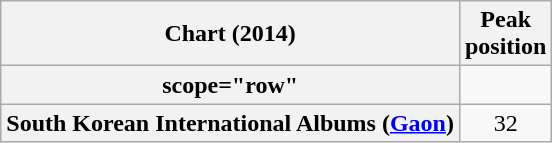<table class="wikitable sortable plainrowheaders" style="text-align:center;">
<tr>
<th scope="col">Chart (2014)</th>
<th scope="col">Peak<br>position</th>
</tr>
<tr>
<th>scope="row"</th>
</tr>
<tr>
<th scope="row">South Korean International Albums (<a href='#'>Gaon</a>)</th>
<td>32</td>
</tr>
</table>
